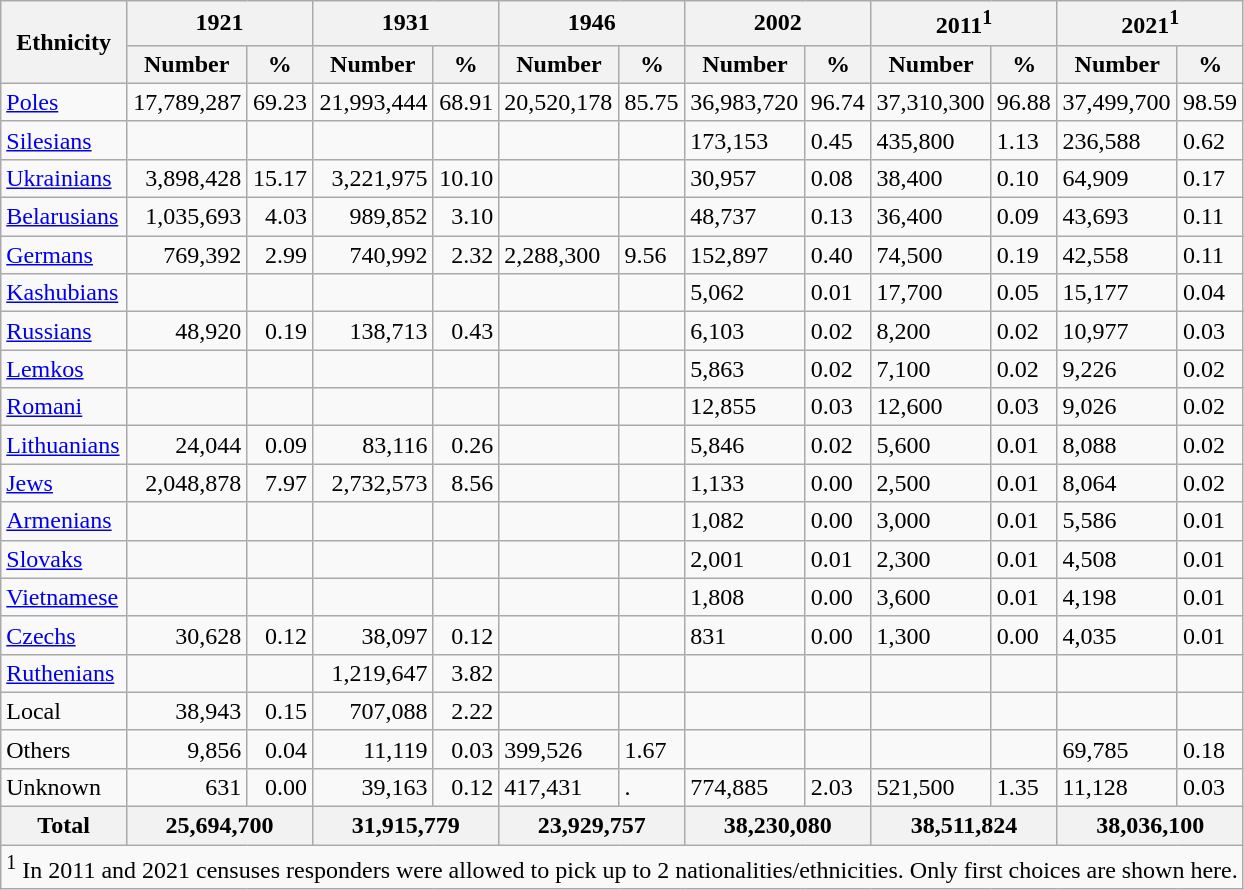<table class="wikitable">
<tr>
<th rowspan="2">Ethnicity</th>
<th colspan="2">1921</th>
<th colspan="2">1931</th>
<th colspan="2">1946</th>
<th colspan="2">2002</th>
<th colspan="2">2011<sup>1</sup></th>
<th colspan="2">2021<sup>1</sup></th>
</tr>
<tr>
<th>Number</th>
<th>%</th>
<th>Number</th>
<th>%</th>
<th>Number</th>
<th>%</th>
<th>Number</th>
<th>%</th>
<th>Number</th>
<th>%</th>
<th>Number</th>
<th>%</th>
</tr>
<tr>
<td><a href='#'>Poles</a></td>
<td style="text-align:right;">17,789,287</td>
<td style="text-align:right;">69.23</td>
<td style="text-align:right;">21,993,444</td>
<td style="text-align:right;">68.91</td>
<td>20,520,178</td>
<td>85.75</td>
<td>36,983,720</td>
<td>96.74</td>
<td>37,310,300</td>
<td>96.88</td>
<td>37,499,700</td>
<td>98.59</td>
</tr>
<tr>
<td><a href='#'>Silesians</a></td>
<td></td>
<td></td>
<td></td>
<td></td>
<td></td>
<td></td>
<td>173,153</td>
<td>0.45</td>
<td>435,800</td>
<td>1.13</td>
<td>236,588</td>
<td>0.62</td>
</tr>
<tr>
<td><a href='#'>Ukrainians</a></td>
<td style="text-align:right;">3,898,428</td>
<td style="text-align:right;">15.17</td>
<td style="text-align:right;">3,221,975</td>
<td style="text-align:right;">10.10</td>
<td></td>
<td></td>
<td>30,957</td>
<td>0.08</td>
<td>38,400</td>
<td>0.10</td>
<td>64,909</td>
<td>0.17</td>
</tr>
<tr>
<td><a href='#'>Belarusians</a></td>
<td style="text-align:right;">1,035,693</td>
<td style="text-align:right;">4.03</td>
<td style="text-align:right;">989,852</td>
<td style="text-align:right;">3.10</td>
<td></td>
<td></td>
<td>48,737</td>
<td>0.13</td>
<td>36,400</td>
<td>0.09</td>
<td>43,693</td>
<td>0.11</td>
</tr>
<tr>
<td><a href='#'>Germans</a></td>
<td style="text-align:right;">769,392</td>
<td style="text-align:right;">2.99</td>
<td style="text-align:right;">740,992</td>
<td style="text-align:right;">2.32</td>
<td>2,288,300</td>
<td>9.56</td>
<td>152,897</td>
<td>0.40</td>
<td>74,500</td>
<td>0.19</td>
<td>42,558</td>
<td>0.11</td>
</tr>
<tr>
<td><a href='#'>Kashubians</a></td>
<td></td>
<td></td>
<td></td>
<td></td>
<td></td>
<td></td>
<td>5,062</td>
<td>0.01</td>
<td>17,700</td>
<td>0.05</td>
<td>15,177</td>
<td>0.04</td>
</tr>
<tr>
<td><a href='#'>Russians</a></td>
<td style="text-align:right;">48,920</td>
<td style="text-align:right;">0.19</td>
<td style="text-align:right;">138,713</td>
<td style="text-align:right;">0.43</td>
<td></td>
<td></td>
<td>6,103</td>
<td>0.02</td>
<td>8,200</td>
<td>0.02</td>
<td>10,977</td>
<td>0.03</td>
</tr>
<tr>
<td><a href='#'>Lemkos</a></td>
<td></td>
<td></td>
<td></td>
<td></td>
<td></td>
<td></td>
<td>5,863</td>
<td>0.02</td>
<td>7,100</td>
<td>0.02</td>
<td>9,226</td>
<td>0.02</td>
</tr>
<tr>
<td><a href='#'>Romani</a></td>
<td></td>
<td></td>
<td></td>
<td></td>
<td></td>
<td></td>
<td>12,855</td>
<td>0.03</td>
<td>12,600</td>
<td>0.03</td>
<td>9,026</td>
<td>0.02</td>
</tr>
<tr>
<td><a href='#'>Lithuanians</a></td>
<td style="text-align:right;">24,044</td>
<td style="text-align:right;">0.09</td>
<td style="text-align:right;">83,116</td>
<td style="text-align:right;">0.26</td>
<td></td>
<td></td>
<td>5,846</td>
<td>0.02</td>
<td>5,600</td>
<td>0.01</td>
<td>8,088</td>
<td>0.02</td>
</tr>
<tr>
<td><a href='#'>Jews</a></td>
<td style="text-align:right;">2,048,878</td>
<td style="text-align:right;">7.97</td>
<td style="text-align:right;">2,732,573</td>
<td style="text-align:right;">8.56</td>
<td></td>
<td></td>
<td>1,133</td>
<td>0.00</td>
<td>2,500</td>
<td>0.01</td>
<td>8,064</td>
<td>0.02</td>
</tr>
<tr>
<td><a href='#'>Armenians</a></td>
<td></td>
<td></td>
<td></td>
<td></td>
<td></td>
<td></td>
<td>1,082</td>
<td>0.00</td>
<td>3,000</td>
<td>0.01</td>
<td>5,586</td>
<td>0.01</td>
</tr>
<tr>
<td><a href='#'>Slovaks</a></td>
<td></td>
<td></td>
<td></td>
<td></td>
<td></td>
<td></td>
<td>2,001</td>
<td>0.01</td>
<td>2,300</td>
<td>0.01</td>
<td>4,508</td>
<td>0.01</td>
</tr>
<tr>
<td><a href='#'>Vietnamese</a></td>
<td></td>
<td></td>
<td></td>
<td></td>
<td></td>
<td></td>
<td>1,808</td>
<td>0.00</td>
<td>3,600</td>
<td>0.01</td>
<td>4,198</td>
<td>0.01</td>
</tr>
<tr>
<td><a href='#'>Czechs</a></td>
<td style="text-align:right;">30,628</td>
<td style="text-align:right;">0.12</td>
<td style="text-align:right;">38,097</td>
<td style="text-align:right;">0.12</td>
<td></td>
<td></td>
<td>831</td>
<td>0.00</td>
<td>1,300</td>
<td>0.00</td>
<td>4,035</td>
<td>0.01</td>
</tr>
<tr>
<td><a href='#'>Ruthenians</a></td>
<td></td>
<td></td>
<td style="text-align:right;">1,219,647</td>
<td style="text-align:right;">3.82</td>
<td></td>
<td></td>
<td></td>
<td></td>
<td></td>
<td></td>
<td></td>
<td></td>
</tr>
<tr>
<td>Local</td>
<td style="text-align:right;">38,943</td>
<td style="text-align:right;">0.15</td>
<td style="text-align:right;">707,088</td>
<td style="text-align:right;">2.22</td>
<td></td>
<td></td>
<td></td>
<td></td>
<td></td>
<td></td>
<td></td>
<td></td>
</tr>
<tr>
<td>Others</td>
<td style="text-align:right;">9,856</td>
<td style="text-align:right;">0.04</td>
<td style="text-align:right;">11,119</td>
<td style="text-align:right;">0.03</td>
<td>399,526</td>
<td>1.67</td>
<td></td>
<td></td>
<td></td>
<td></td>
<td>69,785</td>
<td>0.18</td>
</tr>
<tr>
<td>Unknown</td>
<td style="text-align:right;">631</td>
<td style="text-align:right;">0.00</td>
<td style="text-align:right;">39,163</td>
<td style="text-align:right;">0.12</td>
<td>417,431</td>
<td>.</td>
<td>774,885</td>
<td>2.03</td>
<td>521,500</td>
<td>1.35</td>
<td>11,128</td>
<td>0.03</td>
</tr>
<tr>
<th>Total</th>
<th colspan="2">25,694,700</th>
<th colspan="2">31,915,779</th>
<th colspan="2">23,929,757</th>
<th colspan="2">38,230,080</th>
<th colspan="2">38,511,824</th>
<th colspan="2">38,036,100</th>
</tr>
<tr>
<td colspan="13"><sup>1</sup> In 2011 and 2021 censuses responders were allowed to pick up to 2 nationalities/ethnicities. Only first choices are shown here.</td>
</tr>
</table>
